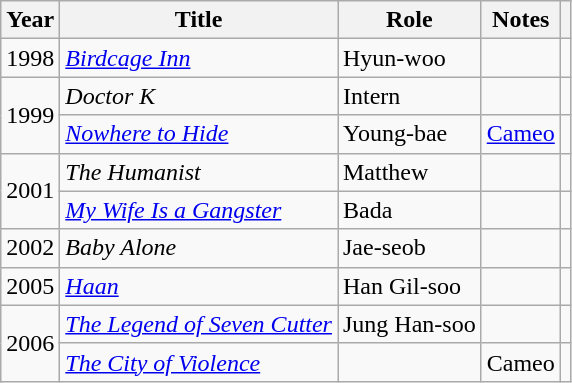<table class="wikitable sortable">
<tr>
<th scope="col">Year</th>
<th scope="col">Title</th>
<th scope="col">Role</th>
<th scope="col">Notes</th>
<th scope="col" class="unsortable"></th>
</tr>
<tr>
<td>1998</td>
<td><em><a href='#'>Birdcage Inn</a></em></td>
<td>Hyun-woo</td>
<td></td>
<td></td>
</tr>
<tr>
<td rowspan=2>1999</td>
<td><em>Doctor K</em></td>
<td>Intern</td>
<td></td>
<td></td>
</tr>
<tr>
<td><em><a href='#'>Nowhere to Hide</a></em></td>
<td>Young-bae</td>
<td><a href='#'>Cameo</a></td>
<td></td>
</tr>
<tr>
<td rowspan=2>2001</td>
<td><em>The Humanist</em></td>
<td>Matthew</td>
<td></td>
<td></td>
</tr>
<tr>
<td><em><a href='#'>My Wife Is a Gangster</a></em></td>
<td>Bada</td>
<td></td>
<td></td>
</tr>
<tr>
<td>2002</td>
<td><em>Baby Alone</em></td>
<td>Jae-seob</td>
<td></td>
<td></td>
</tr>
<tr>
<td>2005</td>
<td><em><a href='#'>Haan</a></em></td>
<td>Han Gil-soo</td>
<td></td>
<td></td>
</tr>
<tr>
<td rowspan=2>2006</td>
<td><em><a href='#'>The Legend of Seven Cutter</a></em></td>
<td>Jung Han-soo</td>
<td></td>
<td></td>
</tr>
<tr>
<td><em><a href='#'>The City of Violence</a></em></td>
<td></td>
<td>Cameo</td>
<td></td>
</tr>
</table>
